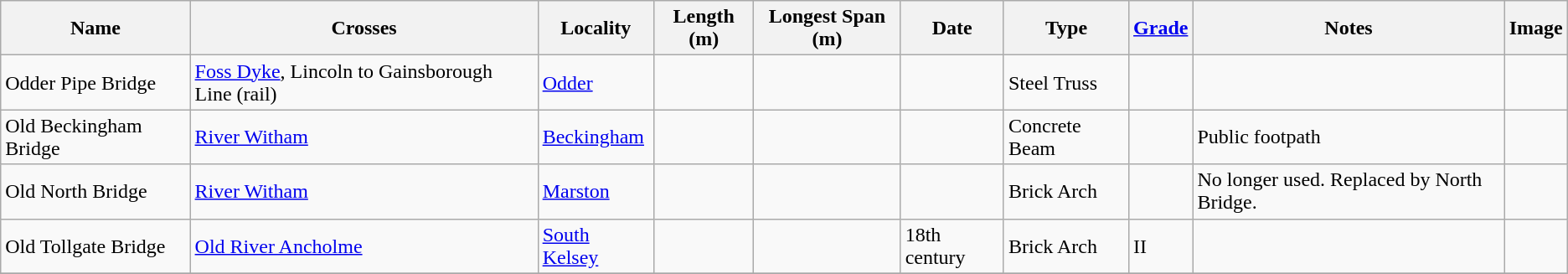<table class="wikitable sortable">
<tr>
<th>Name</th>
<th>Crosses</th>
<th>Locality</th>
<th>Length (m)</th>
<th>Longest Span (m)</th>
<th>Date</th>
<th>Type</th>
<th><a href='#'>Grade</a></th>
<th class="unsortable">Notes</th>
<th class="unsortable">Image</th>
</tr>
<tr>
<td>Odder Pipe Bridge</td>
<td><a href='#'>Foss Dyke</a>, Lincoln to Gainsborough Line (rail)</td>
<td><a href='#'>Odder</a></td>
<td></td>
<td></td>
<td></td>
<td>Steel Truss</td>
<td></td>
<td></td>
<td></td>
</tr>
<tr>
<td>Old Beckingham Bridge</td>
<td><a href='#'>River Witham</a></td>
<td><a href='#'>Beckingham</a></td>
<td></td>
<td></td>
<td></td>
<td>Concrete Beam</td>
<td></td>
<td>Public footpath</td>
<td></td>
</tr>
<tr>
<td>Old North Bridge</td>
<td><a href='#'>River Witham</a></td>
<td><a href='#'>Marston</a></td>
<td></td>
<td></td>
<td></td>
<td>Brick Arch</td>
<td></td>
<td>No longer used. Replaced by North Bridge.</td>
<td></td>
</tr>
<tr>
<td>Old Tollgate Bridge</td>
<td><a href='#'>Old River Ancholme</a></td>
<td><a href='#'>South Kelsey</a></td>
<td></td>
<td></td>
<td>18th century</td>
<td>Brick Arch</td>
<td>II</td>
<td></td>
<td></td>
</tr>
<tr>
</tr>
</table>
